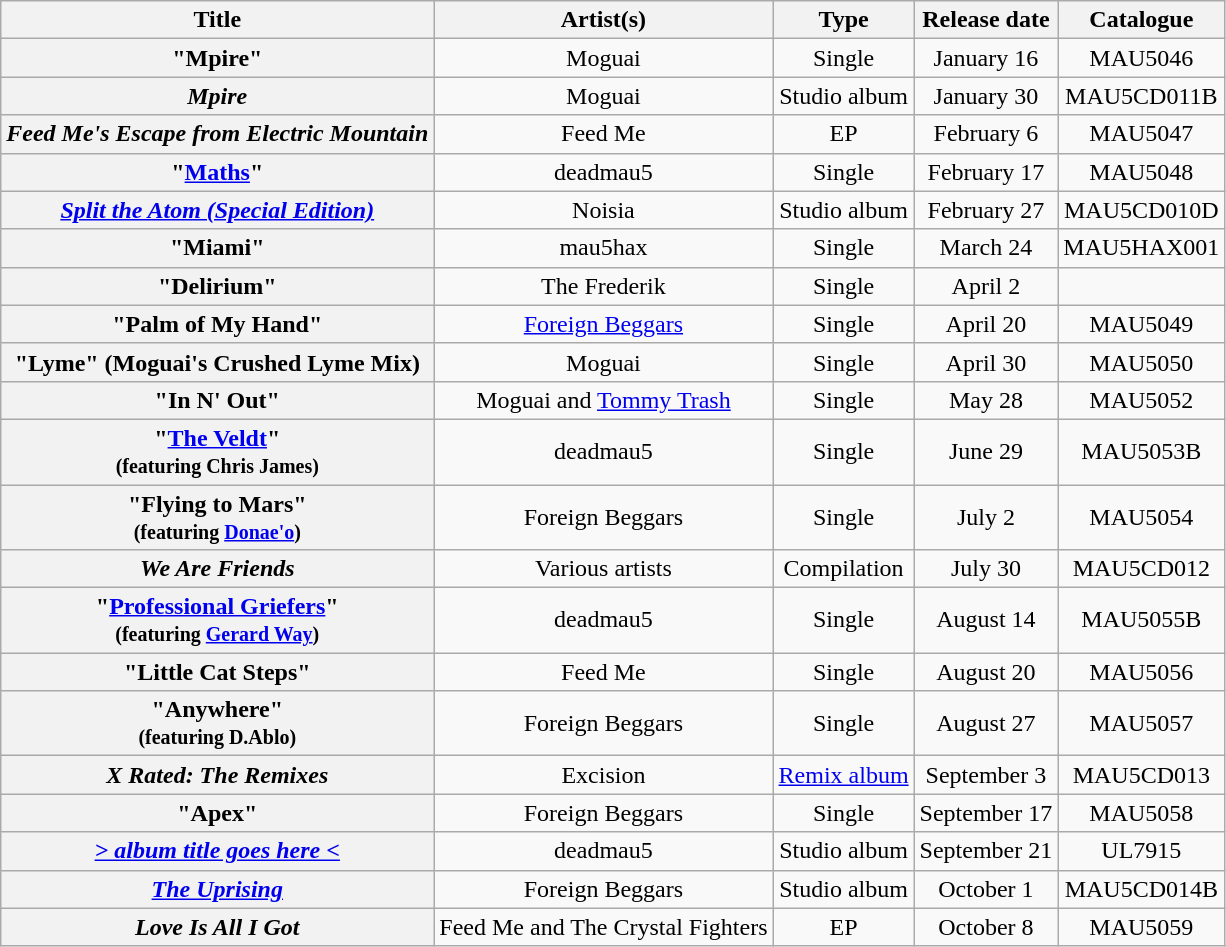<table class="wikitable sortable plainrowheaders" style="text-align:center;">
<tr>
<th>Title</th>
<th>Artist(s)</th>
<th>Type</th>
<th>Release date</th>
<th>Catalogue</th>
</tr>
<tr>
<th scope="row">"Mpire"</th>
<td>Moguai</td>
<td>Single</td>
<td>January 16</td>
<td>MAU5046</td>
</tr>
<tr>
<th scope="row"><em>Mpire</em></th>
<td>Moguai</td>
<td>Studio album</td>
<td>January 30</td>
<td>MAU5CD011B</td>
</tr>
<tr>
<th scope="row"><em>Feed Me's Escape from Electric Mountain</em></th>
<td>Feed Me</td>
<td>EP</td>
<td>February 6</td>
<td>MAU5047</td>
</tr>
<tr>
<th scope="row">"<a href='#'>Maths</a>"</th>
<td>deadmau5</td>
<td>Single</td>
<td>February 17</td>
<td>MAU5048</td>
</tr>
<tr>
<th scope="row"><em><a href='#'>Split the Atom (Special Edition)</a></em></th>
<td>Noisia</td>
<td>Studio album</td>
<td>February 27</td>
<td>MAU5CD010D</td>
</tr>
<tr>
<th scope="row">"Miami"</th>
<td>mau5hax</td>
<td>Single</td>
<td>March 24</td>
<td>MAU5HAX001</td>
</tr>
<tr>
<th scope="row">"Delirium"</th>
<td>The Frederik</td>
<td>Single</td>
<td>April 2</td>
<td></td>
</tr>
<tr>
<th scope="row">"Palm of My Hand"</th>
<td><a href='#'>Foreign Beggars</a></td>
<td>Single</td>
<td>April 20</td>
<td>MAU5049</td>
</tr>
<tr>
<th scope="row">"Lyme" (Moguai's Crushed Lyme Mix)</th>
<td>Moguai</td>
<td>Single</td>
<td>April 30</td>
<td>MAU5050</td>
</tr>
<tr>
<th scope="row">"In N' Out"</th>
<td>Moguai and <a href='#'>Tommy Trash</a></td>
<td>Single</td>
<td>May 28</td>
<td>MAU5052</td>
</tr>
<tr>
<th scope="row">"<a href='#'>The Veldt</a>"<br><small>(featuring Chris James)</small></th>
<td>deadmau5</td>
<td>Single</td>
<td>June 29</td>
<td>MAU5053B</td>
</tr>
<tr>
<th scope="row">"Flying to Mars"<br><small>(featuring <a href='#'>Donae'o</a>)</small></th>
<td>Foreign Beggars</td>
<td>Single</td>
<td>July 2</td>
<td>MAU5054</td>
</tr>
<tr>
<th scope="row"><em>We Are Friends</em></th>
<td>Various artists</td>
<td>Compilation</td>
<td>July 30</td>
<td>MAU5CD012</td>
</tr>
<tr>
<th scope="row">"<a href='#'>Professional Griefers</a>" <br><small>(featuring <a href='#'>Gerard Way</a>)</small></th>
<td>deadmau5</td>
<td>Single</td>
<td>August 14</td>
<td>MAU5055B</td>
</tr>
<tr>
<th scope="row">"Little Cat Steps"</th>
<td>Feed Me</td>
<td>Single</td>
<td>August 20</td>
<td>MAU5056</td>
</tr>
<tr>
<th scope="row">"Anywhere"<br><small>(featuring D.Ablo)</small></th>
<td>Foreign Beggars</td>
<td>Single</td>
<td>August 27</td>
<td>MAU5057</td>
</tr>
<tr>
<th scope="row"><em>X Rated: The Remixes</em></th>
<td>Excision</td>
<td><a href='#'>Remix album</a></td>
<td>September 3</td>
<td>MAU5CD013</td>
</tr>
<tr>
<th scope="row">"Apex"</th>
<td>Foreign Beggars</td>
<td>Single</td>
<td>September 17</td>
<td>MAU5058</td>
</tr>
<tr>
<th scope="row"><em><a href='#'>> album title goes here <</a></em></th>
<td>deadmau5</td>
<td>Studio album</td>
<td>September 21</td>
<td>UL7915</td>
</tr>
<tr>
<th scope="row"><em><a href='#'>The Uprising</a></em></th>
<td>Foreign Beggars</td>
<td>Studio album</td>
<td>October 1</td>
<td>MAU5CD014B</td>
</tr>
<tr>
<th scope="row"><em>Love Is All I Got</em></th>
<td>Feed Me and The Crystal Fighters</td>
<td>EP</td>
<td>October 8</td>
<td>MAU5059</td>
</tr>
</table>
